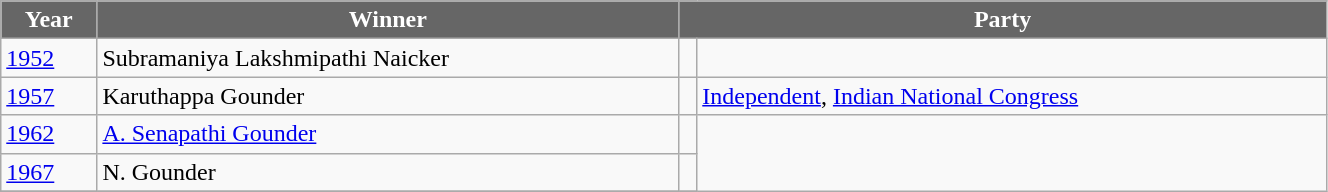<table class="wikitable" width="70%">
<tr>
<th style="background-color:#666666; color:white">Year</th>
<th style="background-color:#666666; color:white">Winner</th>
<th style="background-color:#666666; color:white" colspan="2">Party</th>
</tr>
<tr>
<td><a href='#'>1952</a></td>
<td>Subramaniya Lakshmipathi Naicker</td>
<td></td>
</tr>
<tr --->
<td><a href='#'>1957</a></td>
<td>Karuthappa Gounder</td>
<td></td>
<td><a href='#'>Independent</a>, <a href='#'>Indian National Congress</a></td>
</tr>
<tr>
<td><a href='#'>1962</a></td>
<td><a href='#'>A. Senapathi Gounder</a></td>
<td></td>
</tr>
<tr>
<td><a href='#'>1967</a></td>
<td>N. Gounder</td>
<td></td>
</tr>
<tr>
</tr>
</table>
